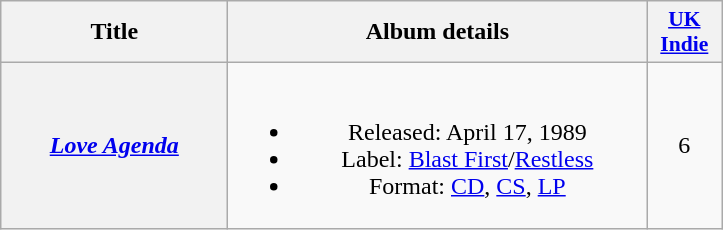<table class="wikitable plainrowheaders" style="text-align:center;">
<tr>
<th scope="col" rowspan="1" style="width:9em;">Title</th>
<th scope="col" rowspan="1" style="width:17em;">Album details</th>
<th scope="col" rowspan="1" style="width:3em;font-size:90%;"><a href='#'>UK Indie</a><br></th>
</tr>
<tr>
<th scope="row"><em><a href='#'>Love Agenda</a></em></th>
<td><br><ul><li>Released: April 17, 1989</li><li>Label: <a href='#'>Blast First</a>/<a href='#'>Restless</a></li><li>Format: <a href='#'>CD</a>, <a href='#'>CS</a>, <a href='#'>LP</a></li></ul></td>
<td>6</td>
</tr>
</table>
